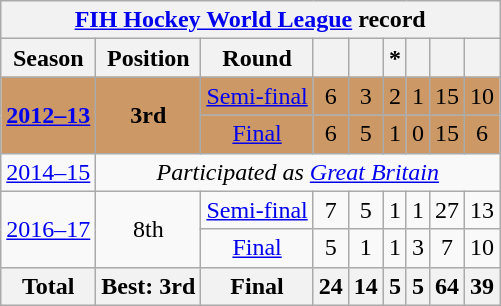<table class="wikitable" style="text-align: center;">
<tr>
<th colspan=9><a href='#'>FIH Hockey World League</a> record</th>
</tr>
<tr>
<th>Season</th>
<th>Position</th>
<th>Round</th>
<th></th>
<th></th>
<th> *</th>
<th></th>
<th></th>
<th></th>
</tr>
<tr bgcolor=cc9966>
<td rowspan=2><strong><a href='#'>2012–13</a></strong></td>
<td rowspan=2><strong>3rd</strong></td>
<td><a href='#'>Semi-final</a></td>
<td>6</td>
<td>3</td>
<td>2</td>
<td>1</td>
<td>15</td>
<td>10</td>
</tr>
<tr bgcolor=cc9966>
<td><a href='#'>Final</a></td>
<td>6</td>
<td>5</td>
<td>1</td>
<td>0</td>
<td>15</td>
<td>6</td>
</tr>
<tr>
<td><a href='#'>2014–15</a></td>
<td colspan=8><em>Participated as <a href='#'>Great Britain</a></em></td>
</tr>
<tr>
<td rowspan=2><a href='#'>2016–17</a></td>
<td rowspan=2>8th</td>
<td><a href='#'>Semi-final</a></td>
<td>7</td>
<td>5</td>
<td>1</td>
<td>1</td>
<td>27</td>
<td>13</td>
</tr>
<tr>
<td><a href='#'>Final</a></td>
<td>5</td>
<td>1</td>
<td>1</td>
<td>3</td>
<td>7</td>
<td>10</td>
</tr>
<tr>
<th>Total</th>
<th>Best: 3rd</th>
<th>Final</th>
<th>24</th>
<th>14</th>
<th>5</th>
<th>5</th>
<th>64</th>
<th>39</th>
</tr>
</table>
